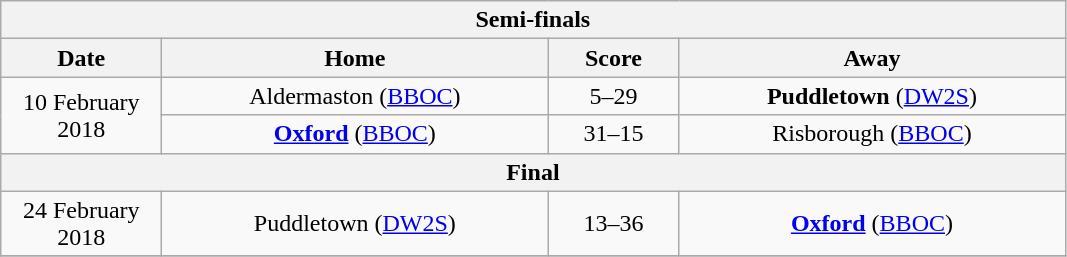<table class="wikitable" style="text-align: center">
<tr>
<th colspan=4>Semi-finals</th>
</tr>
<tr>
<th width=100>Date</th>
<th width=250>Home</th>
<th width=80>Score</th>
<th width=250>Away</th>
</tr>
<tr>
<td rowspan=2>10 February 2018</td>
<td>Aldermaston (<a href='#'>BBOC</a>)</td>
<td>5–29</td>
<td><strong>Puddletown</strong> (<a href='#'>DW2S</a>)</td>
</tr>
<tr>
<td><strong><a href='#'>Oxford</a></strong> (<a href='#'>BBOC</a>)</td>
<td>31–15</td>
<td>Risborough (<a href='#'>BBOC</a>)</td>
</tr>
<tr>
<th colspan=4>Final</th>
</tr>
<tr>
<td>24 February 2018</td>
<td>Puddletown (<a href='#'>DW2S</a>)</td>
<td>13–36</td>
<td><strong><a href='#'>Oxford</a></strong> (<a href='#'>BBOC</a>)</td>
</tr>
<tr>
</tr>
</table>
